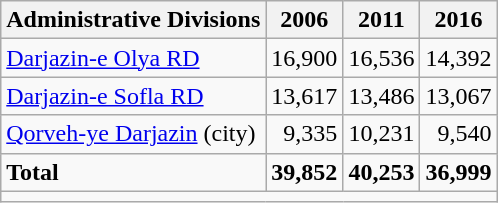<table class="wikitable">
<tr>
<th>Administrative Divisions</th>
<th>2006</th>
<th>2011</th>
<th>2016</th>
</tr>
<tr>
<td><a href='#'>Darjazin-e Olya RD</a></td>
<td style="text-align: right;">16,900</td>
<td style="text-align: right;">16,536</td>
<td style="text-align: right;">14,392</td>
</tr>
<tr>
<td><a href='#'>Darjazin-e Sofla RD</a></td>
<td style="text-align: right;">13,617</td>
<td style="text-align: right;">13,486</td>
<td style="text-align: right;">13,067</td>
</tr>
<tr>
<td><a href='#'>Qorveh-ye Darjazin</a> (city)</td>
<td style="text-align: right;">9,335</td>
<td style="text-align: right;">10,231</td>
<td style="text-align: right;">9,540</td>
</tr>
<tr>
<td><strong>Total</strong></td>
<td style="text-align: right;"><strong>39,852</strong></td>
<td style="text-align: right;"><strong>40,253</strong></td>
<td style="text-align: right;"><strong>36,999</strong></td>
</tr>
<tr>
<td colspan=4></td>
</tr>
</table>
